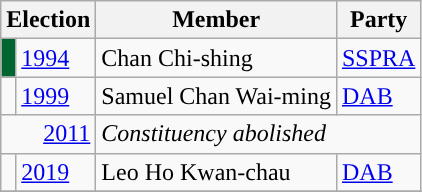<table class="wikitable">
<tr>
<th colspan="2">Election</th>
<th>Member</th>
<th>Party</th>
</tr>
<tr>
<td style="color:inherit;background:#00652E"></td>
<td><a href='#'>1994</a></td>
<td>Chan Chi-shing</td>
<td><a href='#'>SSPRA</a></td>
</tr>
<tr>
<td style="color:inherit;background:"></td>
<td><a href='#'>1999</a></td>
<td>Samuel Chan Wai-ming</td>
<td><a href='#'>DAB</a></td>
</tr>
<tr>
<td colspan=2 align=right><a href='#'>2011</a></td>
<td colspan=2><em>Constituency abolished</em></td>
</tr>
<tr>
<td style="color:inherit;background:"></td>
<td><a href='#'>2019</a></td>
<td>Leo Ho Kwan-chau</td>
<td><a href='#'>DAB</a></td>
</tr>
<tr>
</tr>
</table>
